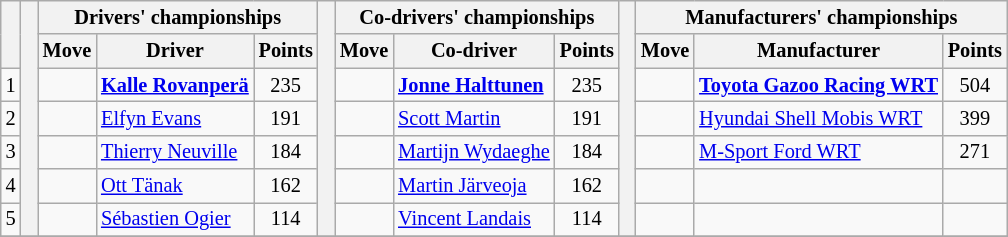<table class="wikitable" style="font-size:85%;">
<tr>
<th rowspan="2"></th>
<th rowspan="7" style="width:5px;"></th>
<th colspan="3">Drivers' championships</th>
<th rowspan="7" style="width:5px;"></th>
<th colspan="3" nowrap>Co-drivers' championships</th>
<th rowspan="7" style="width:5px;"></th>
<th colspan="3" nowrap>Manufacturers' championships</th>
</tr>
<tr>
<th>Move</th>
<th>Driver</th>
<th>Points</th>
<th>Move</th>
<th>Co-driver</th>
<th>Points</th>
<th>Move</th>
<th>Manufacturer</th>
<th>Points</th>
</tr>
<tr>
<td align="center">1</td>
<td align="center"></td>
<td><strong><a href='#'>Kalle Rovanperä</a></strong></td>
<td align="center">235</td>
<td align="center"></td>
<td><strong><a href='#'>Jonne Halttunen</a></strong></td>
<td align="center">235</td>
<td align="center"></td>
<td><strong><a href='#'>Toyota Gazoo Racing WRT</a></strong></td>
<td align="center">504</td>
</tr>
<tr>
<td align="center">2</td>
<td align="center"></td>
<td><a href='#'>Elfyn Evans</a></td>
<td align="center">191</td>
<td align="center"></td>
<td><a href='#'>Scott Martin</a></td>
<td align="center">191</td>
<td align="center"></td>
<td><a href='#'>Hyundai Shell Mobis WRT</a></td>
<td align="center">399</td>
</tr>
<tr>
<td align="center">3</td>
<td align="center"></td>
<td><a href='#'>Thierry Neuville</a></td>
<td align="center">184</td>
<td align="center"></td>
<td><a href='#'>Martijn Wydaeghe</a></td>
<td align="center">184</td>
<td align="center"></td>
<td><a href='#'>M-Sport Ford WRT</a></td>
<td align="center">271</td>
</tr>
<tr>
<td align="center">4</td>
<td align="center"></td>
<td><a href='#'>Ott Tänak</a></td>
<td align="center">162</td>
<td align="center"></td>
<td><a href='#'>Martin Järveoja</a></td>
<td align="center">162</td>
<td></td>
<td></td>
<td></td>
</tr>
<tr>
<td align="center">5</td>
<td align="center"></td>
<td><a href='#'>Sébastien Ogier</a></td>
<td align="center">114</td>
<td align="center"></td>
<td><a href='#'>Vincent Landais</a></td>
<td align="center">114</td>
<td></td>
<td></td>
<td></td>
</tr>
<tr>
</tr>
</table>
